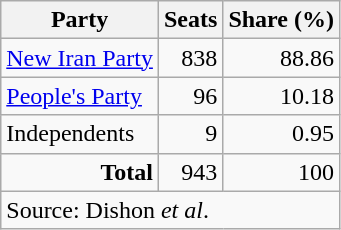<table class=wikitable style=text-align:right>
<tr>
<th>Party</th>
<th>Seats</th>
<th>Share (%)</th>
</tr>
<tr>
<td align=left><a href='#'>New Iran Party</a></td>
<td>838</td>
<td>88.86</td>
</tr>
<tr>
<td align=left><a href='#'>People's Party</a></td>
<td>96</td>
<td>10.18</td>
</tr>
<tr>
<td align=left>Independents</td>
<td>9</td>
<td>0.95</td>
</tr>
<tr>
<td align=right><strong>Total</strong></td>
<td align=right>943</td>
<td align=right>100</td>
</tr>
<tr>
<td colspan=5 align=left>Source: Dishon <em>et al</em>.</td>
</tr>
</table>
